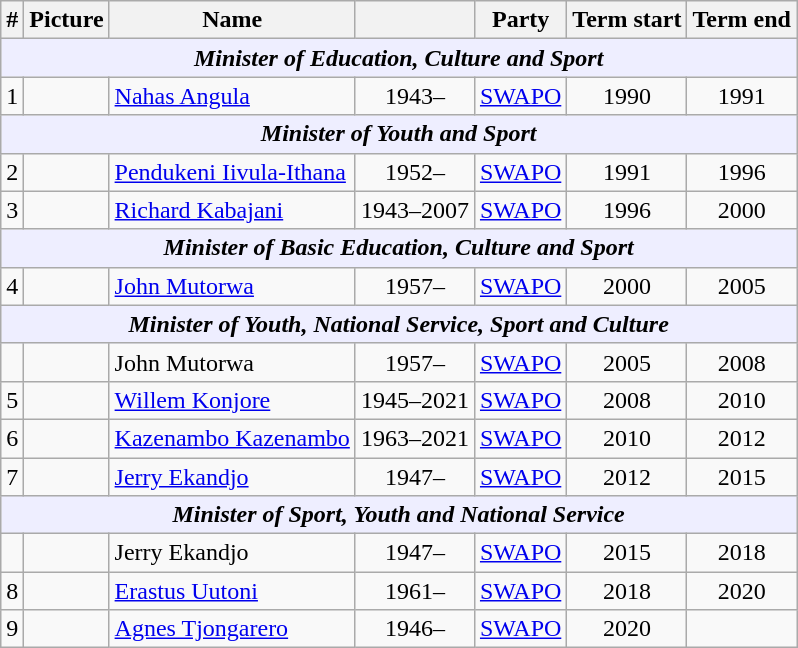<table class="wikitable" style="text-align:center;">
<tr>
<th>#</th>
<th>Picture</th>
<th>Name</th>
<th></th>
<th>Party</th>
<th>Term start</th>
<th>Term end</th>
</tr>
<tr>
<th style="background:#EEEEFF" align="center" colspan="7"><em>Minister of Education, Culture and Sport</em></th>
</tr>
<tr>
<td>1</td>
<td></td>
<td style="text-align:left;"><a href='#'>Nahas Angula</a></td>
<td>1943–</td>
<td><a href='#'>SWAPO</a></td>
<td>1990</td>
<td>1991</td>
</tr>
<tr>
<th style="background:#EEEEFF" align="center" colspan="7"><em>Minister of Youth and Sport</em></th>
</tr>
<tr>
<td>2</td>
<td></td>
<td style="text-align:left;"><a href='#'>Pendukeni Iivula-Ithana</a></td>
<td>1952–</td>
<td><a href='#'>SWAPO</a></td>
<td>1991</td>
<td>1996</td>
</tr>
<tr>
<td>3</td>
<td></td>
<td style="text-align:left;"><a href='#'>Richard Kabajani</a></td>
<td>1943–2007</td>
<td><a href='#'>SWAPO</a></td>
<td>1996</td>
<td>2000</td>
</tr>
<tr>
<th style="background:#EEEEFF" align="center" colspan="7"><em>Minister of Basic Education, Culture and Sport</em></th>
</tr>
<tr>
<td>4</td>
<td></td>
<td style="text-align:left;"><a href='#'>John Mutorwa</a></td>
<td>1957–</td>
<td><a href='#'>SWAPO</a></td>
<td>2000</td>
<td>2005</td>
</tr>
<tr>
<th style="background:#EEEEFF" align="center" colspan="7"><em>Minister of Youth, National Service, Sport and Culture</em></th>
</tr>
<tr>
<td></td>
<td></td>
<td style="text-align:left;">John Mutorwa</td>
<td>1957–</td>
<td><a href='#'>SWAPO</a></td>
<td>2005</td>
<td>2008</td>
</tr>
<tr>
<td>5</td>
<td></td>
<td style="text-align:left;"><a href='#'>Willem Konjore</a></td>
<td>1945–2021</td>
<td><a href='#'>SWAPO</a></td>
<td>2008</td>
<td>2010</td>
</tr>
<tr>
<td>6</td>
<td></td>
<td style="text-align:left;"><a href='#'>Kazenambo Kazenambo</a></td>
<td>1963–2021</td>
<td><a href='#'>SWAPO</a></td>
<td>2010</td>
<td>2012</td>
</tr>
<tr>
<td>7</td>
<td></td>
<td style="text-align:left;"><a href='#'>Jerry Ekandjo</a></td>
<td>1947–</td>
<td><a href='#'>SWAPO</a></td>
<td>2012</td>
<td>2015</td>
</tr>
<tr>
<th style="background:#EEEEFF" align="center" colspan="7"><em>Minister of Sport, Youth and National Service</em></th>
</tr>
<tr>
<td></td>
<td></td>
<td style="text-align:left;">Jerry Ekandjo</td>
<td>1947–</td>
<td><a href='#'>SWAPO</a></td>
<td>2015</td>
<td>2018</td>
</tr>
<tr>
<td>8</td>
<td></td>
<td style="text-align:left;"><a href='#'>Erastus Uutoni</a></td>
<td>1961–</td>
<td><a href='#'>SWAPO</a></td>
<td>2018</td>
<td>2020</td>
</tr>
<tr>
<td>9</td>
<td></td>
<td style="text-align:left;"><a href='#'>Agnes Tjongarero</a></td>
<td>1946–</td>
<td><a href='#'>SWAPO</a></td>
<td>2020</td>
<td></td>
</tr>
</table>
